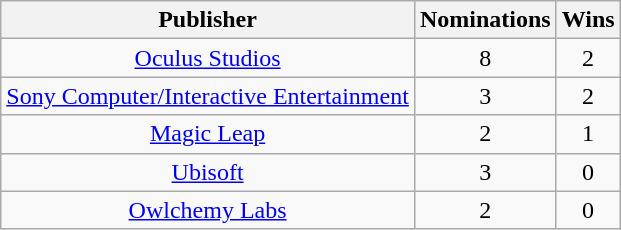<table class="wikitable sortable plainrowheaders" rowspan="2" style="text-align:center;" background: #f6e39c;>
<tr>
<th scope="col">Publisher</th>
<th scope="col">Nominations</th>
<th scope="col">Wins</th>
</tr>
<tr>
<td><a href='#'>Oculus Studios</a></td>
<td>8</td>
<td>2</td>
</tr>
<tr>
<td><a href='#'>Sony Computer/Interactive Entertainment</a></td>
<td>3</td>
<td>2</td>
</tr>
<tr>
<td><a href='#'>Magic Leap</a></td>
<td>2</td>
<td>1</td>
</tr>
<tr>
<td><a href='#'>Ubisoft</a></td>
<td>3</td>
<td>0</td>
</tr>
<tr>
<td><a href='#'>Owlchemy Labs</a></td>
<td>2</td>
<td>0</td>
</tr>
</table>
